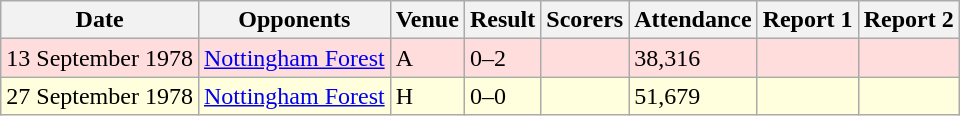<table class=wikitable>
<tr>
<th>Date</th>
<th>Opponents</th>
<th>Venue</th>
<th>Result</th>
<th>Scorers</th>
<th>Attendance</th>
<th>Report 1</th>
<th>Report 2</th>
</tr>
<tr bgcolor="#ffdddd">
<td>13 September 1978</td>
<td><a href='#'>Nottingham Forest</a></td>
<td>A</td>
<td>0–2</td>
<td></td>
<td>38,316</td>
<td></td>
<td></td>
</tr>
<tr bgcolor="#ffffdd">
<td>27 September 1978</td>
<td><a href='#'>Nottingham Forest</a></td>
<td>H</td>
<td>0–0</td>
<td></td>
<td>51,679</td>
<td></td>
<td></td>
</tr>
</table>
